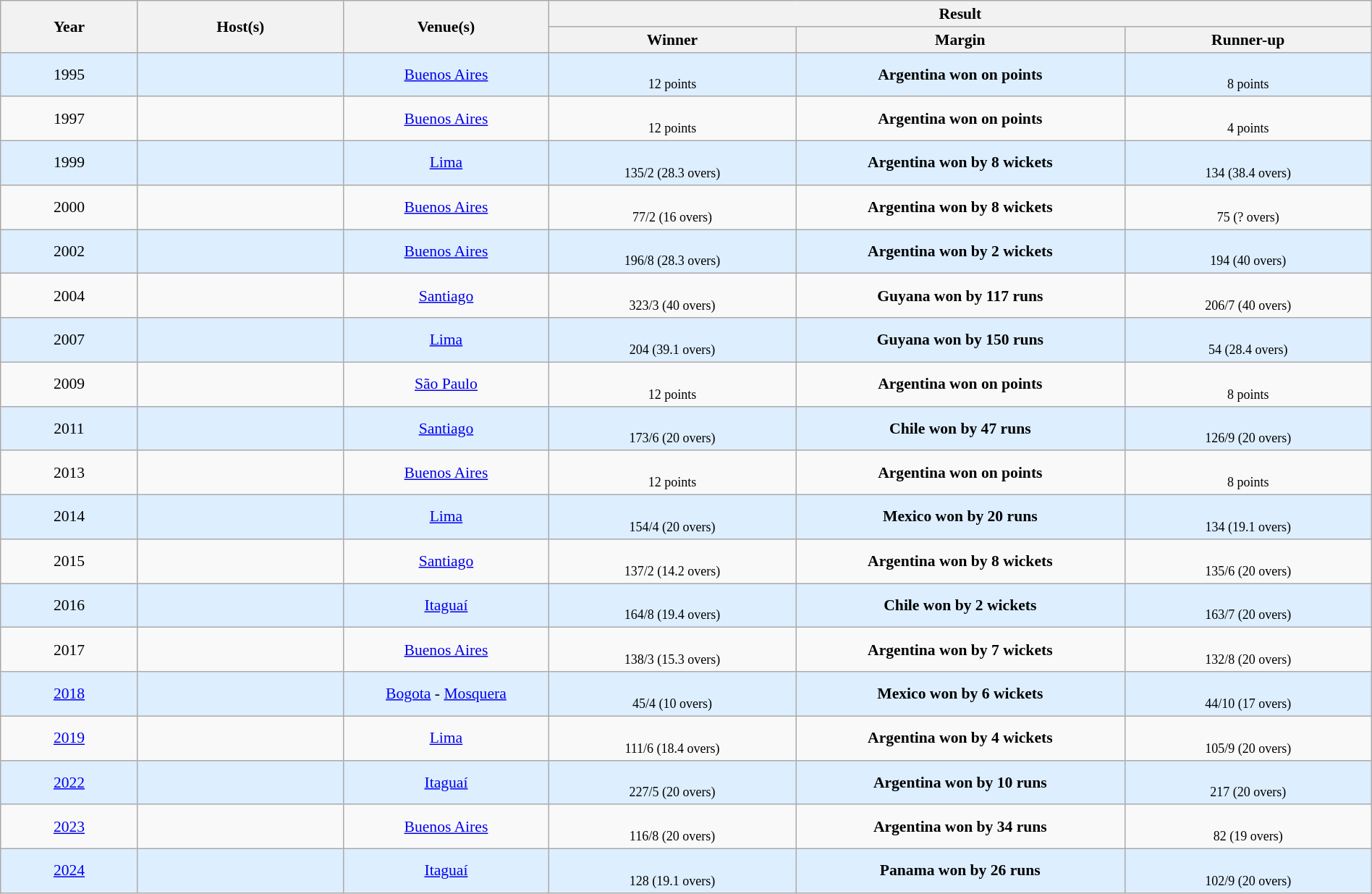<table class="wikitable" style="font-size:90%; width: 100%; text-align: center;">
<tr>
<th rowspan=2 width=10%>Year</th>
<th rowspan=2 width=15%>Host(s)</th>
<th rowspan=2 width=15%>Venue(s)</th>
<th colspan=3>Result</th>
</tr>
<tr>
<th width=18%>Winner</th>
<th width=24%>Margin</th>
<th width=18%>Runner-up</th>
</tr>
<tr style="background:#ddeeff">
<td>1995</td>
<td></td>
<td><a href='#'>Buenos Aires</a></td>
<td><br><small>12 points</small></td>
<td><strong>Argentina won on points</strong><br></td>
<td><br><small>8 points</small></td>
</tr>
<tr>
<td>1997</td>
<td></td>
<td><a href='#'>Buenos Aires</a></td>
<td><br><small>12 points</small></td>
<td><strong>Argentina won on points</strong><br></td>
<td><br><small>4 points</small></td>
</tr>
<tr style="background:#ddeeff">
<td>1999</td>
<td></td>
<td><a href='#'>Lima</a></td>
<td><br><small>135/2 (28.3 overs)</small></td>
<td><strong>Argentina won by 8 wickets</strong><br></td>
<td><br><small>134 (38.4 overs)</small></td>
</tr>
<tr>
<td>2000</td>
<td></td>
<td><a href='#'>Buenos Aires</a></td>
<td><br><small>77/2 (16 overs)</small></td>
<td><strong>Argentina won by 8 wickets</strong><br></td>
<td><br><small>75 (? overs)</small></td>
</tr>
<tr style="background:#ddeeff">
<td>2002</td>
<td></td>
<td><a href='#'>Buenos Aires</a></td>
<td><br><small>196/8 (28.3 overs)</small></td>
<td><strong>Argentina won by 2 wickets</strong><br></td>
<td><br><small>194 (40 overs)</small></td>
</tr>
<tr>
<td>2004</td>
<td></td>
<td><a href='#'>Santiago</a></td>
<td><br><small>323/3 (40 overs)</small></td>
<td><strong>Guyana won by 117 runs</strong><br></td>
<td><br><small>206/7 (40 overs)</small></td>
</tr>
<tr style="background:#ddeeff">
<td>2007</td>
<td></td>
<td><a href='#'>Lima</a></td>
<td><br><small>204 (39.1 overs)</small></td>
<td><strong>Guyana won by 150 runs</strong><br></td>
<td><br><small>54 (28.4 overs)</small></td>
</tr>
<tr>
<td>2009</td>
<td></td>
<td><a href='#'>São Paulo</a></td>
<td><br><small>12 points</small></td>
<td><strong>Argentina won on points</strong><br></td>
<td><br><small>8 points</small></td>
</tr>
<tr style="background:#ddeeff">
<td>2011</td>
<td></td>
<td><a href='#'>Santiago</a></td>
<td><br><small>173/6 (20 overs)</small></td>
<td><strong>Chile won by 47 runs</strong><br></td>
<td><br><small>126/9 (20 overs)</small></td>
</tr>
<tr>
<td>2013</td>
<td></td>
<td><a href='#'>Buenos Aires</a></td>
<td><br><small>12 points</small></td>
<td><strong>Argentina won on points</strong><br></td>
<td><br><small>8 points</small></td>
</tr>
<tr style="background:#ddeeff">
<td>2014</td>
<td></td>
<td><a href='#'>Lima</a></td>
<td><br><small>154/4 (20 overs)</small></td>
<td><strong>Mexico won by 20 runs</strong><br></td>
<td><br><small>134 (19.1 overs)</small></td>
</tr>
<tr>
<td>2015</td>
<td></td>
<td><a href='#'>Santiago</a></td>
<td><br><small>137/2 (14.2 overs)</small></td>
<td><strong>Argentina won by 8 wickets</strong><br></td>
<td><br><small>135/6 (20 overs)</small></td>
</tr>
<tr style="background:#ddeeff">
<td>2016</td>
<td></td>
<td><a href='#'>Itaguaí</a></td>
<td><br><small>164/8 (19.4 overs)</small></td>
<td><strong>Chile won by 2 wickets</strong><br></td>
<td><br><small>163/7 (20 overs)</small></td>
</tr>
<tr>
<td>2017</td>
<td></td>
<td><a href='#'>Buenos Aires</a></td>
<td><br><small>138/3 (15.3 overs)</small></td>
<td><strong>Argentina won by 7 wickets</strong><br></td>
<td><br><small>132/8 (20 overs)</small></td>
</tr>
<tr style="background:#ddeeff">
<td><a href='#'>2018</a></td>
<td></td>
<td><a href='#'>Bogota</a> - <a href='#'>Mosquera</a></td>
<td><br><small>45/4 (10 overs)</small></td>
<td><strong>Mexico won by 6 wickets</strong><br></td>
<td><br><small> 44/10 (17 overs)</small></td>
</tr>
<tr>
<td><a href='#'>2019</a></td>
<td></td>
<td><a href='#'>Lima</a></td>
<td><br><small>111/6 (18.4 overs)</small></td>
<td><strong>Argentina won by 4 wickets</strong><br></td>
<td><br><small>105/9 (20 overs)</small></td>
</tr>
<tr style="background:#ddeeff">
<td><a href='#'>2022</a></td>
<td></td>
<td><a href='#'>Itaguaí</a></td>
<td><br><small>227/5 (20 overs)</small></td>
<td><strong>Argentina won by 10 runs</strong><br></td>
<td><br><small>217 (20 overs)</small></td>
</tr>
<tr>
<td><a href='#'>2023</a></td>
<td></td>
<td><a href='#'>Buenos Aires</a></td>
<td><br><small>116/8 (20 overs)</small></td>
<td><strong>Argentina won by 34 runs</strong><br></td>
<td><br><small>82 (19 overs)</small></td>
</tr>
<tr style="background:#ddeeff">
<td><a href='#'>2024</a></td>
<td></td>
<td><a href='#'>Itaguaí</a></td>
<td><br><small>128 (19.1 overs)</small></td>
<td><strong>Panama won by 26 runs</strong><br></td>
<td><br><small>102/9 (20 overs)</small></td>
</tr>
</table>
